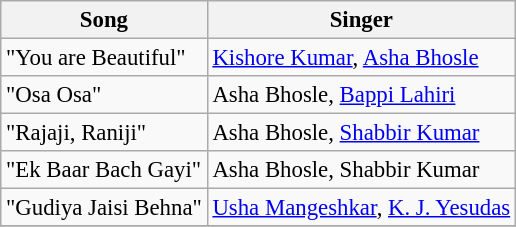<table class="wikitable" style="font-size:95%;">
<tr>
<th>Song</th>
<th>Singer</th>
</tr>
<tr>
<td>"You are Beautiful"</td>
<td><a href='#'>Kishore Kumar</a>, <a href='#'>Asha Bhosle</a></td>
</tr>
<tr>
<td>"Osa Osa"</td>
<td>Asha Bhosle, <a href='#'>Bappi Lahiri</a></td>
</tr>
<tr>
<td>"Rajaji, Raniji"</td>
<td>Asha Bhosle, <a href='#'>Shabbir Kumar</a></td>
</tr>
<tr>
<td>"Ek Baar Bach Gayi"</td>
<td>Asha Bhosle, Shabbir Kumar</td>
</tr>
<tr>
<td>"Gudiya Jaisi Behna"</td>
<td><a href='#'>Usha Mangeshkar</a>, <a href='#'>K. J. Yesudas</a></td>
</tr>
<tr>
</tr>
</table>
